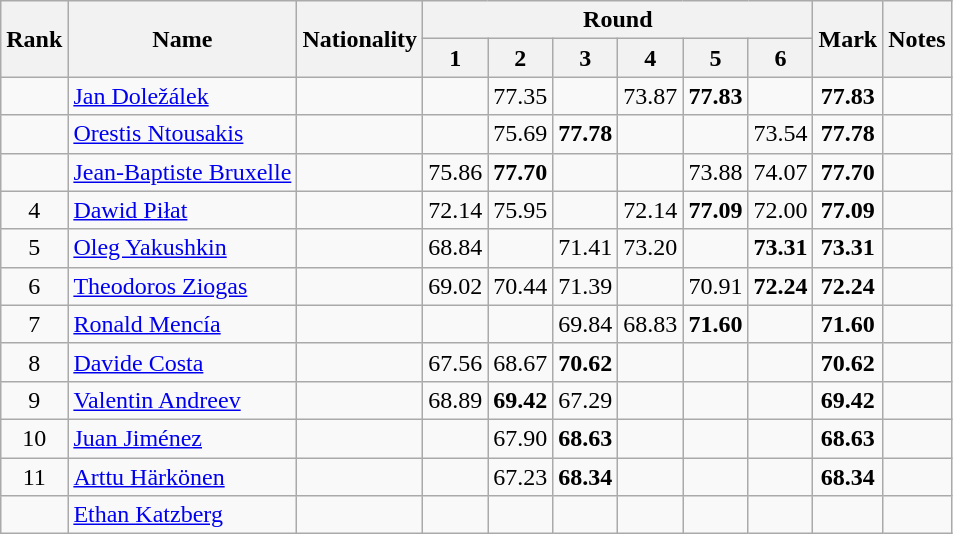<table class="wikitable sortable" style="text-align:center">
<tr>
<th rowspan=2>Rank</th>
<th rowspan=2>Name</th>
<th rowspan=2>Nationality</th>
<th colspan=6>Round</th>
<th rowspan=2>Mark</th>
<th rowspan=2>Notes</th>
</tr>
<tr>
<th>1</th>
<th>2</th>
<th>3</th>
<th>4</th>
<th>5</th>
<th>6</th>
</tr>
<tr>
<td></td>
<td align=left><a href='#'>Jan Doležálek</a></td>
<td align=left></td>
<td></td>
<td>77.35</td>
<td></td>
<td>73.87</td>
<td><strong>77.83</strong></td>
<td></td>
<td><strong>77.83</strong></td>
<td></td>
</tr>
<tr>
<td></td>
<td align=left><a href='#'>Orestis Ntousakis</a></td>
<td align=left></td>
<td></td>
<td>75.69</td>
<td><strong>77.78</strong></td>
<td></td>
<td></td>
<td>73.54</td>
<td><strong>77.78</strong></td>
<td></td>
</tr>
<tr>
<td></td>
<td align=left><a href='#'>Jean-Baptiste Bruxelle</a></td>
<td align=left></td>
<td>75.86</td>
<td><strong>77.70</strong></td>
<td></td>
<td></td>
<td>73.88</td>
<td>74.07</td>
<td><strong>77.70</strong></td>
<td></td>
</tr>
<tr>
<td>4</td>
<td align=left><a href='#'>Dawid Piłat</a></td>
<td align=left></td>
<td>72.14</td>
<td>75.95</td>
<td></td>
<td>72.14</td>
<td><strong>77.09</strong></td>
<td>72.00</td>
<td><strong>77.09</strong></td>
<td></td>
</tr>
<tr>
<td>5</td>
<td align=left><a href='#'>Oleg Yakushkin</a></td>
<td align=left></td>
<td>68.84</td>
<td></td>
<td>71.41</td>
<td>73.20</td>
<td></td>
<td><strong>73.31</strong></td>
<td><strong>73.31</strong></td>
<td></td>
</tr>
<tr>
<td>6</td>
<td align=left><a href='#'>Theodoros Ziogas</a></td>
<td align=left></td>
<td>69.02</td>
<td>70.44</td>
<td>71.39</td>
<td></td>
<td>70.91</td>
<td><strong>72.24</strong></td>
<td><strong>72.24</strong></td>
<td></td>
</tr>
<tr>
<td>7</td>
<td align=left><a href='#'>Ronald Mencía</a></td>
<td align=left></td>
<td></td>
<td></td>
<td>69.84</td>
<td>68.83</td>
<td><strong>71.60</strong></td>
<td></td>
<td><strong>71.60</strong></td>
<td></td>
</tr>
<tr>
<td>8</td>
<td align=left><a href='#'>Davide Costa</a></td>
<td align=left></td>
<td>67.56</td>
<td>68.67</td>
<td><strong>70.62</strong></td>
<td></td>
<td></td>
<td></td>
<td><strong>70.62</strong></td>
<td></td>
</tr>
<tr>
<td>9</td>
<td align=left><a href='#'>Valentin Andreev</a></td>
<td align=left></td>
<td>68.89</td>
<td><strong>69.42</strong></td>
<td>67.29</td>
<td></td>
<td></td>
<td></td>
<td><strong>69.42</strong></td>
<td></td>
</tr>
<tr>
<td>10</td>
<td align=left><a href='#'>Juan Jiménez</a></td>
<td align=left></td>
<td></td>
<td>67.90</td>
<td><strong>68.63</strong></td>
<td></td>
<td></td>
<td></td>
<td><strong>68.63</strong></td>
<td></td>
</tr>
<tr>
<td>11</td>
<td align=left><a href='#'>Arttu Härkönen</a></td>
<td align=left></td>
<td></td>
<td>67.23</td>
<td><strong>68.34</strong></td>
<td></td>
<td></td>
<td></td>
<td><strong>68.34</strong></td>
<td></td>
</tr>
<tr>
<td></td>
<td align=left><a href='#'>Ethan Katzberg</a></td>
<td align=left></td>
<td></td>
<td></td>
<td></td>
<td></td>
<td></td>
<td></td>
<td></td>
<td></td>
</tr>
</table>
